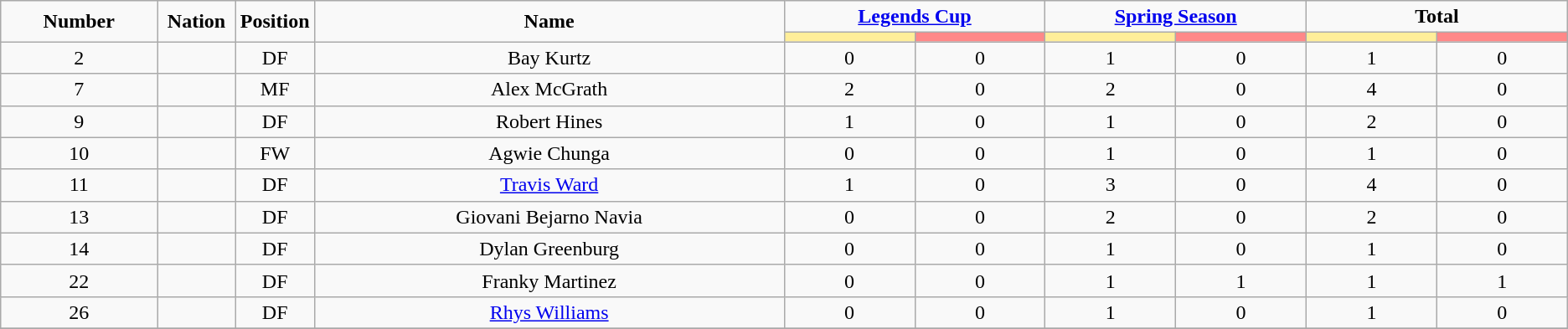<table class="wikitable" style="text-align:center;">
<tr>
<td rowspan="2"  style="width:10%; text-align:center;"><strong>Number</strong></td>
<td rowspan="2"  style="width:5%; text-align:center;"><strong>Nation</strong></td>
<td rowspan="2"  style="width:5%; text-align:center;"><strong>Position</strong></td>
<td rowspan="2"  style="width:30%; text-align:center;"><strong>Name</strong></td>
<td colspan="2" style="text-align:center;"><strong><a href='#'>Legends Cup</a></strong></td>
<td colspan="2" style="text-align:center;"><strong><a href='#'>Spring Season</a></strong></td>
<td colspan="2" style="text-align:center;"><strong>Total</strong></td>
</tr>
<tr>
<th style="width:60px; background:#fe9;"></th>
<th style="width:60px; background:#ff8888;"></th>
<th style="width:60px; background:#fe9;"></th>
<th style="width:60px; background:#ff8888;"></th>
<th style="width:60px; background:#fe9;"></th>
<th style="width:60px; background:#ff8888;"></th>
</tr>
<tr>
<td>2</td>
<td></td>
<td>DF</td>
<td>Bay Kurtz</td>
<td>0</td>
<td>0</td>
<td>1</td>
<td>0</td>
<td>1</td>
<td>0</td>
</tr>
<tr>
<td>7</td>
<td></td>
<td>MF</td>
<td>Alex McGrath</td>
<td>2</td>
<td>0</td>
<td>2</td>
<td>0</td>
<td>4</td>
<td>0</td>
</tr>
<tr>
<td>9</td>
<td></td>
<td>DF</td>
<td>Robert Hines</td>
<td>1</td>
<td>0</td>
<td>1</td>
<td>0</td>
<td>2</td>
<td>0</td>
</tr>
<tr>
<td>10</td>
<td></td>
<td>FW</td>
<td>Agwie Chunga</td>
<td>0</td>
<td>0</td>
<td>1</td>
<td>0</td>
<td>1</td>
<td>0</td>
</tr>
<tr>
<td>11</td>
<td></td>
<td>DF</td>
<td><a href='#'>Travis Ward</a></td>
<td>1</td>
<td>0</td>
<td>3</td>
<td>0</td>
<td>4</td>
<td>0</td>
</tr>
<tr>
<td>13</td>
<td></td>
<td>DF</td>
<td>Giovani Bejarno Navia</td>
<td>0</td>
<td>0</td>
<td>2</td>
<td>0</td>
<td>2</td>
<td>0</td>
</tr>
<tr>
<td>14</td>
<td></td>
<td>DF</td>
<td>Dylan Greenburg</td>
<td>0</td>
<td>0</td>
<td>1</td>
<td>0</td>
<td>1</td>
<td>0</td>
</tr>
<tr>
<td>22</td>
<td></td>
<td>DF</td>
<td>Franky Martinez</td>
<td>0</td>
<td>0</td>
<td>1</td>
<td>1</td>
<td>1</td>
<td>1</td>
</tr>
<tr>
<td>26</td>
<td></td>
<td>DF</td>
<td><a href='#'>Rhys Williams</a></td>
<td>0</td>
<td>0</td>
<td>1</td>
<td>0</td>
<td>1</td>
<td>0</td>
</tr>
<tr>
</tr>
</table>
